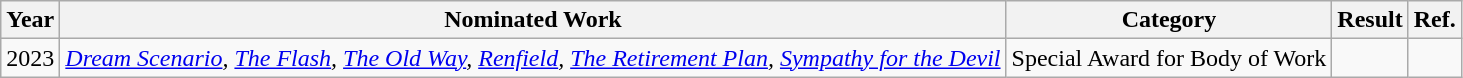<table class="wikitable">
<tr>
<th>Year</th>
<th>Nominated Work</th>
<th>Category</th>
<th>Result</th>
<th>Ref.</th>
</tr>
<tr>
<td>2023</td>
<td><em><a href='#'>Dream Scenario</a>, <a href='#'>The Flash</a>, <a href='#'>The Old Way</a>, <a href='#'>Renfield</a>, <a href='#'>The Retirement Plan</a>, <a href='#'>Sympathy for the Devil</a></em></td>
<td>Special Award for Body of Work</td>
<td></td>
<td></td>
</tr>
</table>
